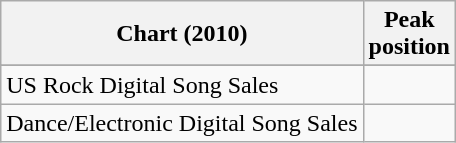<table class="wikitable sortable">
<tr>
<th>Chart (2010)</th>
<th>Peak<br>position</th>
</tr>
<tr>
</tr>
<tr>
</tr>
<tr>
<td>US Rock Digital Song Sales</td>
<td></td>
</tr>
<tr>
<td>Dance/Electronic Digital Song Sales</td>
<td></td>
</tr>
</table>
